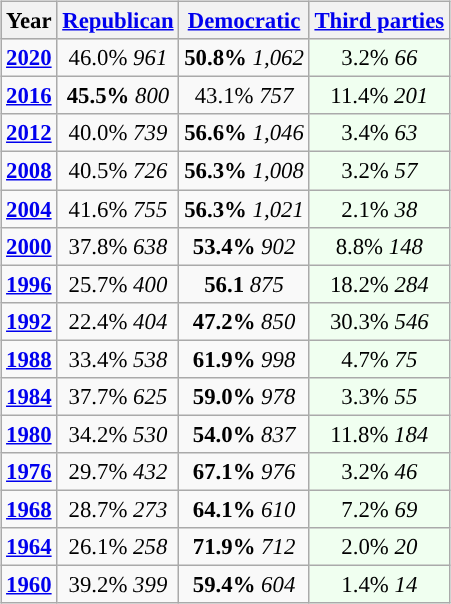<table class="wikitable" style="float:right; font-size:95%;">
<tr bgcolor=lightgrey>
<th>Year</th>
<th><a href='#'>Republican</a></th>
<th><a href='#'>Democratic</a></th>
<th><a href='#'>Third parties</a></th>
</tr>
<tr>
<td style="text-align:center;" ><strong><a href='#'>2020</a></strong></td>
<td style="text-align:center;" >46.0% <em>961</em></td>
<td style="text-align:center;" ><strong>50.8%</strong> <em>1,062</em></td>
<td style="text-align:center; background:honeyDew;">3.2% <em>66</em></td>
</tr>
<tr>
<td style="text-align:center;" ><strong><a href='#'>2016</a></strong></td>
<td style="text-align:center;" ><strong>45.5%</strong> <em>800</em></td>
<td style="text-align:center;" >43.1% <em>757</em></td>
<td style="text-align:center; background:honeyDew;">11.4% <em>201</em></td>
</tr>
<tr>
<td style="text-align:center;" ><strong><a href='#'>2012</a></strong></td>
<td style="text-align:center;" >40.0% <em>739</em></td>
<td style="text-align:center;" ><strong>56.6%</strong> <em>1,046</em></td>
<td style="text-align:center; background:honeyDew;">3.4% <em>63</em></td>
</tr>
<tr>
<td style="text-align:center;" ><strong><a href='#'>2008</a></strong></td>
<td style="text-align:center;" >40.5% <em>726</em></td>
<td style="text-align:center;" ><strong>56.3%</strong> <em>1,008</em></td>
<td style="text-align:center; background:honeyDew;">3.2% <em>57</em></td>
</tr>
<tr>
<td style="text-align:center;" ><strong><a href='#'>2004</a></strong></td>
<td style="text-align:center;" >41.6% <em>755</em></td>
<td style="text-align:center;" ><strong>56.3%</strong> <em>1,021</em></td>
<td style="text-align:center; background:honeyDew;">2.1% <em>38</em></td>
</tr>
<tr>
<td style="text-align:center;" ><strong><a href='#'>2000</a></strong></td>
<td style="text-align:center;" >37.8% <em>638</em></td>
<td style="text-align:center;" ><strong>53.4%</strong> <em>902</em></td>
<td style="text-align:center; background:honeyDew;">8.8% <em>148</em></td>
</tr>
<tr>
<td style="text-align:center;" ><strong><a href='#'>1996</a></strong></td>
<td style="text-align:center;" >25.7% <em>400</em></td>
<td style="text-align:center;" ><strong>56.1</strong> <em>875</em></td>
<td style="text-align:center; background:honeyDew;">18.2% <em>284</em></td>
</tr>
<tr>
<td style="text-align:center;" ><strong><a href='#'>1992</a></strong></td>
<td style="text-align:center;" >22.4% <em>404</em></td>
<td style="text-align:center;" ><strong>47.2%</strong> <em>850</em></td>
<td style="text-align:center; background:honeyDew;">30.3% <em>546</em></td>
</tr>
<tr>
<td style="text-align:center;" ><strong><a href='#'>1988</a></strong></td>
<td style="text-align:center;" >33.4% <em>538</em></td>
<td style="text-align:center;" ><strong>61.9%</strong> <em>998</em></td>
<td style="text-align:center; background:honeyDew;">4.7% <em>75</em></td>
</tr>
<tr>
<td style="text-align:center;" ><strong><a href='#'>1984</a></strong></td>
<td style="text-align:center;" >37.7% <em>625</em></td>
<td style="text-align:center;" ><strong>59.0%</strong> <em>978</em></td>
<td style="text-align:center; background:honeyDew;">3.3% <em>55</em></td>
</tr>
<tr>
<td style="text-align:center;" ><strong><a href='#'>1980</a></strong></td>
<td style="text-align:center;" >34.2% <em>530</em></td>
<td style="text-align:center;" ><strong>54.0%</strong> <em>837</em></td>
<td style="text-align:center; background:honeyDew;">11.8% <em>184</em></td>
</tr>
<tr>
<td style="text-align:center;" ><strong><a href='#'>1976</a></strong></td>
<td style="text-align:center;" >29.7% <em>432</em></td>
<td style="text-align:center;" ><strong>67.1%</strong> <em>976</em></td>
<td style="text-align:center; background:honeyDew;">3.2% <em>46</em></td>
</tr>
<tr>
<td style="text-align:center;" ><strong><a href='#'>1968</a></strong></td>
<td style="text-align:center;" >28.7% <em>273</em></td>
<td style="text-align:center;" ><strong>64.1%</strong> <em>610</em></td>
<td style="text-align:center; background:honeyDew;">7.2% <em>69</em></td>
</tr>
<tr>
<td style="text-align:center;" ><strong><a href='#'>1964</a></strong></td>
<td style="text-align:center;" >26.1% <em>258</em></td>
<td style="text-align:center;" ><strong>71.9%</strong> <em>712</em></td>
<td style="text-align:center; background:honeyDew;">2.0% <em>20</em></td>
</tr>
<tr>
<td style="text-align:center;" ><strong><a href='#'>1960</a></strong></td>
<td style="text-align:center;" >39.2% <em>399</em></td>
<td style="text-align:center;" ><strong>59.4%</strong> <em>604</em></td>
<td style="text-align:center; background:honeyDew;">1.4% <em>14</em></td>
</tr>
</table>
